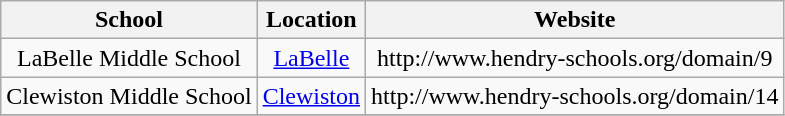<table class="wikitable" style="text-align:center">
<tr>
<th>School</th>
<th>Location</th>
<th>Website</th>
</tr>
<tr>
<td>LaBelle Middle School</td>
<td><a href='#'>LaBelle</a></td>
<td>http://www.hendry-schools.org/domain/9</td>
</tr>
<tr>
<td>Clewiston Middle School</td>
<td><a href='#'>Clewiston</a></td>
<td>http://www.hendry-schools.org/domain/14</td>
</tr>
<tr>
</tr>
</table>
